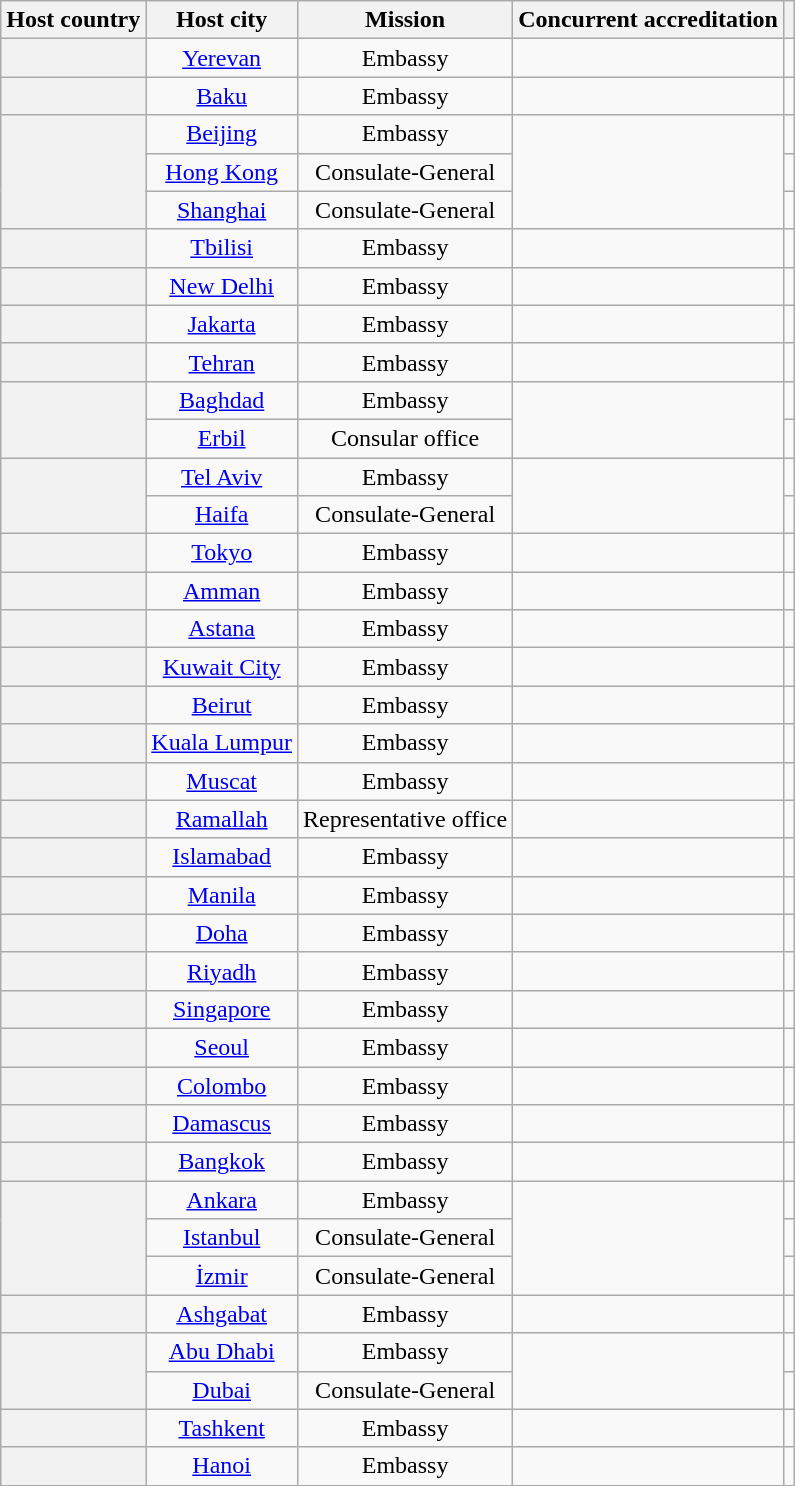<table class="wikitable plainrowheaders" style="text-align:center;">
<tr>
<th scope="col">Host country</th>
<th scope="col">Host city</th>
<th scope="col">Mission</th>
<th scope="col">Concurrent accreditation</th>
<th scope="col"></th>
</tr>
<tr>
<th scope="row"></th>
<td><a href='#'>Yerevan</a></td>
<td>Embassy</td>
<td></td>
<td></td>
</tr>
<tr>
<th scope="row"></th>
<td><a href='#'>Baku</a></td>
<td>Embassy</td>
<td></td>
<td></td>
</tr>
<tr>
<th scope="row" rowspan="3"></th>
<td><a href='#'>Beijing</a></td>
<td>Embassy</td>
<td rowspan="3"></td>
<td></td>
</tr>
<tr>
<td><a href='#'>Hong Kong</a></td>
<td>Consulate-General</td>
<td></td>
</tr>
<tr>
<td><a href='#'>Shanghai</a></td>
<td>Consulate-General</td>
<td></td>
</tr>
<tr>
<th scope="row"></th>
<td><a href='#'>Tbilisi</a></td>
<td>Embassy</td>
<td></td>
<td></td>
</tr>
<tr>
<th scope="row"></th>
<td><a href='#'>New Delhi</a></td>
<td>Embassy</td>
<td></td>
<td></td>
</tr>
<tr>
<th scope="row"></th>
<td><a href='#'>Jakarta</a></td>
<td>Embassy</td>
<td></td>
<td></td>
</tr>
<tr>
<th scope="row"></th>
<td><a href='#'>Tehran</a></td>
<td>Embassy</td>
<td></td>
<td></td>
</tr>
<tr>
<th scope="row" rowspan="2"></th>
<td><a href='#'>Baghdad</a></td>
<td>Embassy</td>
<td rowspan="2"></td>
<td></td>
</tr>
<tr>
<td><a href='#'>Erbil</a></td>
<td>Consular office</td>
<td></td>
</tr>
<tr>
<th scope="row" rowspan="2"></th>
<td><a href='#'>Tel Aviv</a></td>
<td>Embassy</td>
<td rowspan="2"></td>
<td></td>
</tr>
<tr>
<td><a href='#'>Haifa</a></td>
<td>Consulate-General</td>
<td></td>
</tr>
<tr>
<th scope="row"></th>
<td><a href='#'>Tokyo</a></td>
<td>Embassy</td>
<td></td>
<td></td>
</tr>
<tr>
<th scope="row"></th>
<td><a href='#'>Amman</a></td>
<td>Embassy</td>
<td></td>
<td></td>
</tr>
<tr>
<th scope="row"></th>
<td><a href='#'>Astana</a></td>
<td>Embassy</td>
<td></td>
<td></td>
</tr>
<tr>
<th scope="row"></th>
<td><a href='#'>Kuwait City</a></td>
<td>Embassy</td>
<td></td>
<td></td>
</tr>
<tr>
<th scope="row"></th>
<td><a href='#'>Beirut</a></td>
<td>Embassy</td>
<td></td>
<td></td>
</tr>
<tr>
<th scope="row"></th>
<td><a href='#'>Kuala Lumpur</a></td>
<td>Embassy</td>
<td></td>
<td></td>
</tr>
<tr>
<th scope="row"></th>
<td><a href='#'>Muscat</a></td>
<td>Embassy</td>
<td></td>
<td></td>
</tr>
<tr>
<th scope="row"></th>
<td><a href='#'>Ramallah</a></td>
<td>Representative office</td>
<td></td>
<td></td>
</tr>
<tr>
<th scope="row"></th>
<td><a href='#'>Islamabad</a></td>
<td>Embassy</td>
<td></td>
<td></td>
</tr>
<tr>
<th scope="row"></th>
<td><a href='#'>Manila</a></td>
<td>Embassy</td>
<td></td>
<td></td>
</tr>
<tr>
<th scope="row"></th>
<td><a href='#'>Doha</a></td>
<td>Embassy</td>
<td></td>
<td></td>
</tr>
<tr>
<th scope="row"></th>
<td><a href='#'>Riyadh</a></td>
<td>Embassy</td>
<td></td>
<td></td>
</tr>
<tr>
<th scope="row"></th>
<td><a href='#'>Singapore</a></td>
<td>Embassy</td>
<td></td>
<td></td>
</tr>
<tr>
<th scope="row"></th>
<td><a href='#'>Seoul</a></td>
<td>Embassy</td>
<td></td>
<td></td>
</tr>
<tr>
<th scope="row"></th>
<td><a href='#'>Colombo</a></td>
<td>Embassy</td>
<td></td>
<td></td>
</tr>
<tr>
<th scope="row"></th>
<td><a href='#'>Damascus</a></td>
<td>Embassy</td>
<td></td>
<td></td>
</tr>
<tr>
<th scope="row"></th>
<td><a href='#'>Bangkok</a></td>
<td>Embassy</td>
<td></td>
<td></td>
</tr>
<tr>
<th scope="row" rowspan="3"></th>
<td><a href='#'>Ankara</a></td>
<td>Embassy</td>
<td rowspan="3"></td>
<td></td>
</tr>
<tr>
<td><a href='#'>Istanbul</a></td>
<td>Consulate-General</td>
<td></td>
</tr>
<tr>
<td><a href='#'>İzmir</a></td>
<td>Consulate-General</td>
<td></td>
</tr>
<tr>
<th scope="row"></th>
<td><a href='#'>Ashgabat</a></td>
<td>Embassy</td>
<td></td>
<td></td>
</tr>
<tr>
<th scope="row" rowspan="2"></th>
<td><a href='#'>Abu Dhabi</a></td>
<td>Embassy</td>
<td rowspan="2"></td>
<td></td>
</tr>
<tr>
<td><a href='#'>Dubai</a></td>
<td>Consulate-General</td>
<td></td>
</tr>
<tr>
<th scope="row"></th>
<td><a href='#'>Tashkent</a></td>
<td>Embassy</td>
<td></td>
<td></td>
</tr>
<tr>
<th scope="row"></th>
<td><a href='#'>Hanoi</a></td>
<td>Embassy</td>
<td></td>
<td></td>
</tr>
</table>
